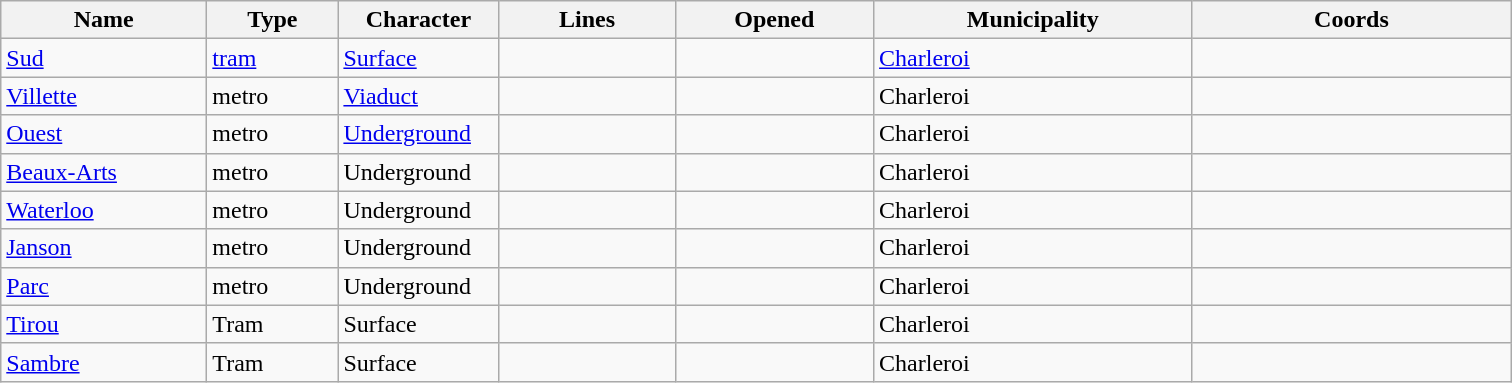<table class="wikitable sortable">
<tr>
<th scope="col" width="130px">Name</th>
<th scope="col" width="80px">Type</th>
<th scope="col" width="100px">Character</th>
<th scope="col" width="110px">Lines</th>
<th scope="col" width="125px">Opened</th>
<th scope="col" width="205px">Municipality</th>
<th scope="col" width="205px" class="unsortable">Coords</th>
</tr>
<tr>
<td><a href='#'>Sud</a></td>
<td><a href='#'>tram</a></td>
<td><a href='#'>Surface</a></td>
<td>   </td>
<td></td>
<td><a href='#'>Charleroi</a></td>
<td></td>
</tr>
<tr>
<td><a href='#'>Villette</a></td>
<td>metro</td>
<td><a href='#'>Viaduct</a></td>
<td>   </td>
<td></td>
<td>Charleroi</td>
<td></td>
</tr>
<tr>
<td><a href='#'>Ouest</a></td>
<td>metro</td>
<td><a href='#'>Underground</a></td>
<td>   </td>
<td></td>
<td>Charleroi</td>
<td></td>
</tr>
<tr>
<td><a href='#'>Beaux-Arts</a></td>
<td>metro</td>
<td>Underground</td>
<td>   </td>
<td></td>
<td>Charleroi</td>
<td></td>
</tr>
<tr>
<td><a href='#'>Waterloo</a></td>
<td>metro</td>
<td>Underground</td>
<td>   </td>
<td></td>
<td>Charleroi</td>
<td></td>
</tr>
<tr>
<td><a href='#'>Janson</a></td>
<td>metro</td>
<td>Underground</td>
<td>   </td>
<td></td>
<td>Charleroi</td>
<td></td>
</tr>
<tr>
<td><a href='#'>Parc</a></td>
<td>metro</td>
<td>Underground</td>
<td>   </td>
<td></td>
<td>Charleroi</td>
<td></td>
</tr>
<tr>
<td><a href='#'>Tirou</a></td>
<td>Tram</td>
<td>Surface</td>
<td>   </td>
<td></td>
<td>Charleroi</td>
<td></td>
</tr>
<tr>
<td><a href='#'>Sambre</a></td>
<td>Tram</td>
<td>Surface</td>
<td>   </td>
<td></td>
<td>Charleroi</td>
<td></td>
</tr>
</table>
